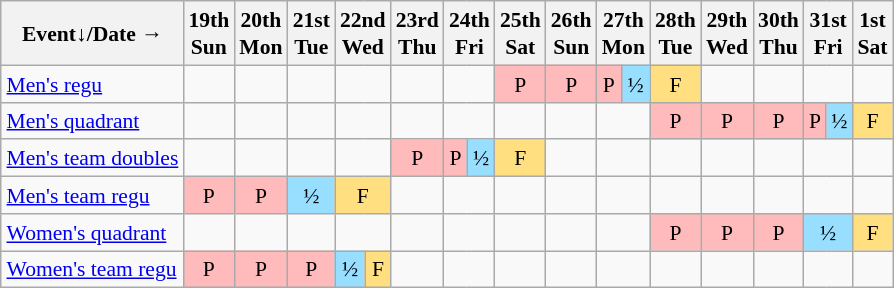<table class="wikitable" style="margin:0.5em auto; font-size:90%; line-height:1.25em; text-align:center;">
<tr>
<th>Event↓/Date →</th>
<th>19th<br>Sun</th>
<th>20th<br>Mon</th>
<th>21st<br>Tue</th>
<th colspan=2>22nd<br>Wed</th>
<th>23rd<br>Thu</th>
<th colspan=2>24th<br>Fri</th>
<th>25th<br>Sat</th>
<th>26th<br>Sun</th>
<th colspan=2>27th<br>Mon</th>
<th>28th<br>Tue</th>
<th>29th<br>Wed</th>
<th>30th<br>Thu</th>
<th colspan=2>31st<br>Fri</th>
<th>1st<br>Sat</th>
</tr>
<tr>
<td align="left"><a href='#'>Men's regu</a></td>
<td></td>
<td></td>
<td></td>
<td colspan=2></td>
<td></td>
<td colspan=2></td>
<td bgcolor="#FFBBBB">P</td>
<td bgcolor="#FFBBBB">P</td>
<td bgcolor="#FFBBBB">P</td>
<td bgcolor="#97DEFF">½</td>
<td bgcolor="#FFDF80">F</td>
<td></td>
<td></td>
<td colspan=2></td>
<td></td>
</tr>
<tr>
<td align="left"><a href='#'>Men's quadrant</a></td>
<td></td>
<td></td>
<td></td>
<td colspan=2></td>
<td></td>
<td colspan=2></td>
<td></td>
<td></td>
<td colspan=2></td>
<td bgcolor="#FFBBBB">P</td>
<td bgcolor="#FFBBBB">P</td>
<td bgcolor="#FFBBBB">P</td>
<td bgcolor="#FFBBBB">P</td>
<td bgcolor="#97DEFF">½</td>
<td bgcolor="#FFDF80">F</td>
</tr>
<tr>
<td align="left"><a href='#'>Men's team doubles</a></td>
<td></td>
<td></td>
<td></td>
<td colspan=2></td>
<td bgcolor="#FFBBBB">P</td>
<td bgcolor="#FFBBBB">P</td>
<td bgcolor="#97DEFF">½</td>
<td bgcolor="#FFDF80">F</td>
<td></td>
<td colspan=2></td>
<td></td>
<td></td>
<td></td>
<td colspan=2></td>
<td></td>
</tr>
<tr>
<td align="left"><a href='#'>Men's team regu</a></td>
<td bgcolor="#FFBBBB">P</td>
<td bgcolor="#FFBBBB">P</td>
<td bgcolor="#97DEFF">½</td>
<td colspan=2 bgcolor="#FFDF80">F</td>
<td></td>
<td colspan=2></td>
<td></td>
<td></td>
<td colspan=2></td>
<td></td>
<td></td>
<td></td>
<td colspan=2></td>
<td></td>
</tr>
<tr>
<td align="left"><a href='#'>Women's quadrant</a></td>
<td></td>
<td></td>
<td></td>
<td colspan=2></td>
<td></td>
<td colspan=2></td>
<td></td>
<td></td>
<td colspan=2></td>
<td bgcolor="#FFBBBB">P</td>
<td bgcolor="#FFBBBB">P</td>
<td bgcolor="#FFBBBB">P</td>
<td colspan=2 bgcolor="#97DEFF">½</td>
<td bgcolor="#FFDF80">F</td>
</tr>
<tr>
<td align="left"><a href='#'>Women's team regu</a></td>
<td bgcolor="#FFBBBB">P</td>
<td bgcolor="#FFBBBB">P</td>
<td bgcolor="#FFBBBB">P</td>
<td bgcolor="#97DEFF">½</td>
<td bgcolor="#FFDF80">F</td>
<td></td>
<td colspan=2></td>
<td></td>
<td></td>
<td colspan=2></td>
<td></td>
<td></td>
<td></td>
<td colspan=2></td>
<td></td>
</tr>
</table>
